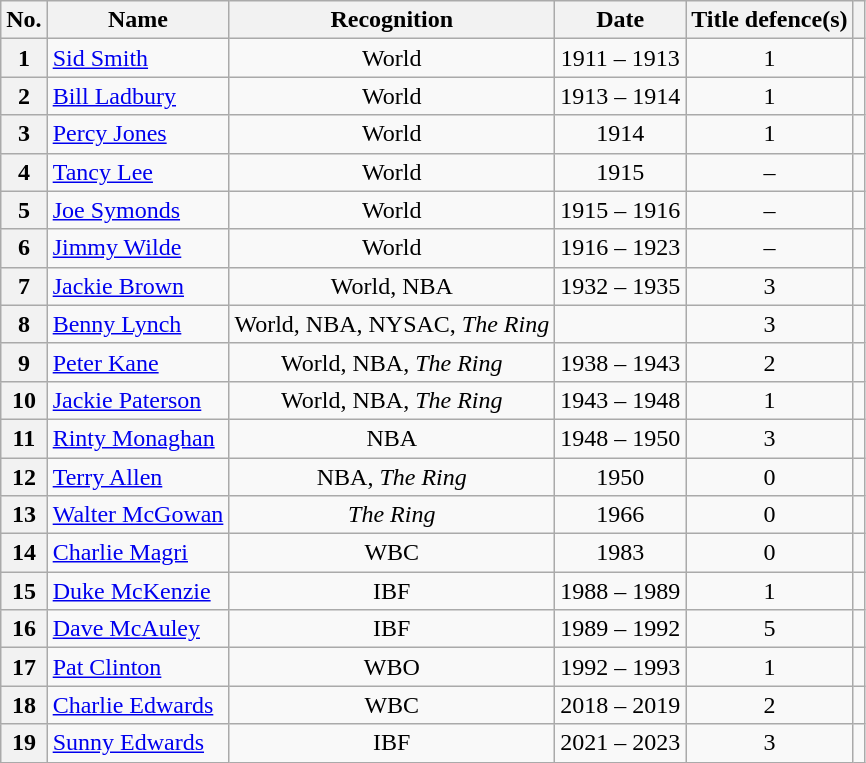<table class="wikitable sortable">
<tr>
<th>No.</th>
<th>Name</th>
<th>Recognition</th>
<th>Date</th>
<th>Title defence(s)</th>
<th></th>
</tr>
<tr align=center>
<th>1</th>
<td align=left><a href='#'>Sid Smith</a></td>
<td>World</td>
<td>1911 – 1913</td>
<td>1</td>
<td></td>
</tr>
<tr align=center>
<th>2</th>
<td align=left><a href='#'>Bill Ladbury</a></td>
<td>World</td>
<td>1913 – 1914</td>
<td>1</td>
<td></td>
</tr>
<tr align=center>
<th>3</th>
<td align=left><a href='#'>Percy Jones</a></td>
<td>World</td>
<td>1914</td>
<td>1</td>
<td></td>
</tr>
<tr align=center>
<th>4</th>
<td align=left><a href='#'>Tancy Lee</a></td>
<td>World</td>
<td>1915</td>
<td>–</td>
<td></td>
</tr>
<tr align=center>
<th>5</th>
<td align=left><a href='#'>Joe Symonds</a></td>
<td>World</td>
<td>1915 – 1916</td>
<td>–</td>
<td></td>
</tr>
<tr align=center>
<th>6</th>
<td align=left><a href='#'>Jimmy Wilde</a></td>
<td>World</td>
<td>1916 – 1923</td>
<td>–</td>
<td></td>
</tr>
<tr align=center>
<th>7</th>
<td align=left><a href='#'>Jackie Brown</a></td>
<td>World, NBA</td>
<td>1932 – 1935</td>
<td>3</td>
<td></td>
</tr>
<tr align=center>
<th>8</th>
<td align=left><a href='#'>Benny Lynch</a></td>
<td>World, NBA, NYSAC, <em>The Ring</em></td>
<td></td>
<td>3</td>
<td></td>
</tr>
<tr align=center>
<th>9</th>
<td align=left><a href='#'>Peter Kane</a></td>
<td>World, NBA, <em>The Ring</em></td>
<td>1938 – 1943</td>
<td>2</td>
<td></td>
</tr>
<tr align=center>
<th>10</th>
<td align=left><a href='#'>Jackie Paterson</a></td>
<td>World, NBA, <em>The Ring</em></td>
<td>1943 – 1948</td>
<td>1</td>
<td></td>
</tr>
<tr align=center>
<th>11</th>
<td align=left><a href='#'>Rinty Monaghan</a></td>
<td>NBA</td>
<td>1948 – 1950</td>
<td>3</td>
<td></td>
</tr>
<tr align=center>
<th>12</th>
<td align=left><a href='#'>Terry Allen</a></td>
<td>NBA, <em>The Ring</em></td>
<td>1950</td>
<td>0</td>
<td></td>
</tr>
<tr align=center>
<th>13</th>
<td align=left><a href='#'>Walter McGowan</a></td>
<td><em>The Ring</em></td>
<td>1966</td>
<td>0</td>
<td></td>
</tr>
<tr align=center>
<th>14</th>
<td align=left><a href='#'>Charlie Magri</a></td>
<td>WBC</td>
<td>1983</td>
<td>0</td>
<td></td>
</tr>
<tr align=center>
<th>15</th>
<td align=left><a href='#'>Duke McKenzie</a></td>
<td>IBF</td>
<td>1988 – 1989</td>
<td>1</td>
<td></td>
</tr>
<tr align=center>
<th>16</th>
<td align=left><a href='#'>Dave McAuley</a></td>
<td>IBF</td>
<td>1989 – 1992</td>
<td>5</td>
<td></td>
</tr>
<tr align=center>
<th>17</th>
<td align=left><a href='#'>Pat Clinton</a></td>
<td>WBO</td>
<td>1992 – 1993</td>
<td>1</td>
<td></td>
</tr>
<tr align=center>
<th>18</th>
<td align=left><a href='#'>Charlie Edwards</a></td>
<td>WBC</td>
<td>2018 – 2019</td>
<td>2</td>
<td></td>
</tr>
<tr align=center>
<th>19</th>
<td align=left><a href='#'>Sunny Edwards</a></td>
<td>IBF</td>
<td>2021 – 2023</td>
<td>3</td>
<td></td>
</tr>
</table>
